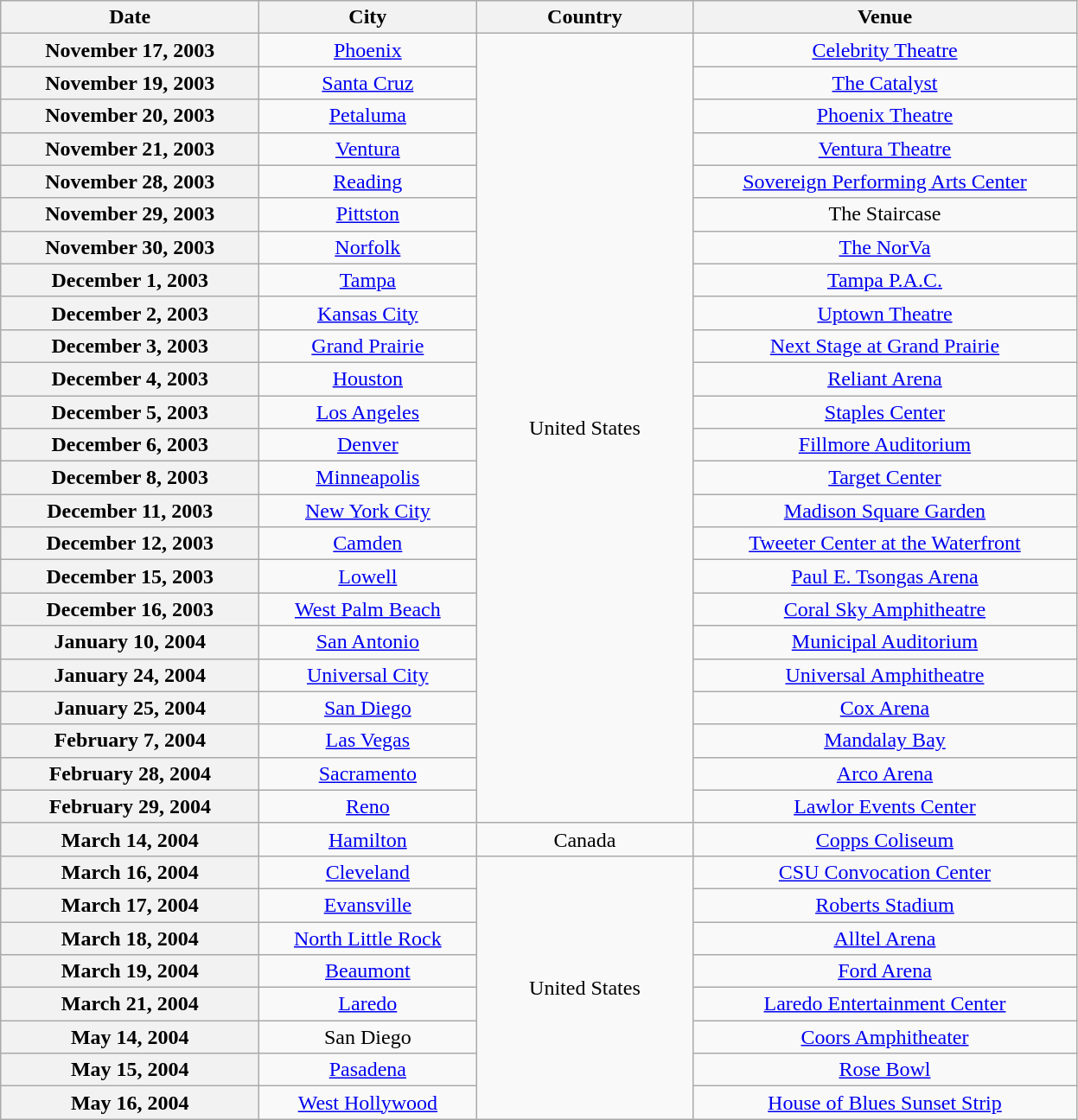<table class="wikitable plainrowheaders" style="text-align:center;">
<tr>
<th scope="col" style="width:12em;">Date</th>
<th scope="col" style="width:10em;">City</th>
<th scope="col" style="width:10em;">Country</th>
<th scope="col" style="width:18em;">Venue</th>
</tr>
<tr>
<th scope="row">November 17, 2003</th>
<td><a href='#'>Phoenix</a></td>
<td rowspan="24">United States</td>
<td><a href='#'>Celebrity Theatre</a></td>
</tr>
<tr>
<th scope="row">November 19, 2003</th>
<td><a href='#'>Santa Cruz</a></td>
<td><a href='#'>The Catalyst</a></td>
</tr>
<tr>
<th scope="row">November 20, 2003</th>
<td><a href='#'>Petaluma</a></td>
<td><a href='#'>Phoenix Theatre</a></td>
</tr>
<tr>
<th scope="row">November 21, 2003</th>
<td><a href='#'>Ventura</a></td>
<td><a href='#'>Ventura Theatre</a></td>
</tr>
<tr>
<th scope="row">November 28, 2003</th>
<td><a href='#'>Reading</a></td>
<td><a href='#'>Sovereign Performing Arts Center</a></td>
</tr>
<tr>
<th scope="row">November 29, 2003</th>
<td><a href='#'>Pittston</a></td>
<td>The Staircase</td>
</tr>
<tr>
<th scope="row">November 30, 2003</th>
<td><a href='#'>Norfolk</a></td>
<td><a href='#'>The NorVa</a></td>
</tr>
<tr>
<th scope="row">December 1, 2003</th>
<td><a href='#'>Tampa</a></td>
<td><a href='#'>Tampa P.A.C.</a></td>
</tr>
<tr>
<th scope="row">December 2, 2003</th>
<td><a href='#'>Kansas City</a></td>
<td><a href='#'>Uptown Theatre</a></td>
</tr>
<tr>
<th scope="row">December 3, 2003</th>
<td><a href='#'>Grand Prairie</a></td>
<td><a href='#'>Next Stage at Grand Prairie</a></td>
</tr>
<tr>
<th scope="row">December 4, 2003</th>
<td><a href='#'>Houston</a></td>
<td><a href='#'>Reliant Arena</a></td>
</tr>
<tr>
<th scope="row">December 5, 2003</th>
<td><a href='#'>Los Angeles</a></td>
<td><a href='#'>Staples Center</a></td>
</tr>
<tr>
<th scope="row">December 6, 2003</th>
<td><a href='#'>Denver</a></td>
<td><a href='#'>Fillmore Auditorium</a></td>
</tr>
<tr>
<th scope="row">December 8, 2003</th>
<td><a href='#'>Minneapolis</a></td>
<td><a href='#'>Target Center</a></td>
</tr>
<tr>
<th scope="row">December 11, 2003</th>
<td><a href='#'>New York City</a></td>
<td><a href='#'>Madison Square Garden</a></td>
</tr>
<tr>
<th scope="row">December 12, 2003</th>
<td><a href='#'>Camden</a></td>
<td><a href='#'>Tweeter Center at the Waterfront</a></td>
</tr>
<tr>
<th scope="row">December 15, 2003</th>
<td><a href='#'>Lowell</a></td>
<td><a href='#'>Paul E. Tsongas Arena</a></td>
</tr>
<tr>
<th scope="row">December 16, 2003</th>
<td><a href='#'>West Palm Beach</a></td>
<td><a href='#'>Coral Sky Amphitheatre</a></td>
</tr>
<tr>
<th scope="row">January 10, 2004</th>
<td><a href='#'>San Antonio</a></td>
<td><a href='#'>Municipal Auditorium</a></td>
</tr>
<tr>
<th scope="row">January 24, 2004</th>
<td><a href='#'>Universal City</a></td>
<td><a href='#'>Universal Amphitheatre</a></td>
</tr>
<tr>
<th scope="row">January 25, 2004</th>
<td><a href='#'>San Diego</a></td>
<td><a href='#'>Cox Arena</a></td>
</tr>
<tr>
<th scope="row">February 7, 2004</th>
<td><a href='#'>Las Vegas</a></td>
<td><a href='#'>Mandalay Bay</a></td>
</tr>
<tr>
<th scope="row">February 28, 2004</th>
<td><a href='#'>Sacramento</a></td>
<td><a href='#'>Arco Arena</a></td>
</tr>
<tr>
<th scope="row">February 29, 2004</th>
<td><a href='#'>Reno</a></td>
<td><a href='#'>Lawlor Events Center</a></td>
</tr>
<tr>
<th scope="row">March 14, 2004</th>
<td><a href='#'>Hamilton</a></td>
<td>Canada</td>
<td><a href='#'>Copps Coliseum</a></td>
</tr>
<tr>
<th scope="row">March 16, 2004</th>
<td><a href='#'>Cleveland</a></td>
<td rowspan="8">United States</td>
<td><a href='#'>CSU Convocation Center</a></td>
</tr>
<tr>
<th scope="row">March 17, 2004</th>
<td><a href='#'>Evansville</a></td>
<td><a href='#'>Roberts Stadium</a></td>
</tr>
<tr>
<th scope="row">March 18, 2004</th>
<td><a href='#'>North Little Rock</a></td>
<td><a href='#'>Alltel Arena</a></td>
</tr>
<tr>
<th scope="row">March 19, 2004</th>
<td><a href='#'>Beaumont</a></td>
<td><a href='#'>Ford Arena</a></td>
</tr>
<tr>
<th scope="row">March 21, 2004</th>
<td><a href='#'>Laredo</a></td>
<td><a href='#'>Laredo Entertainment Center</a></td>
</tr>
<tr>
<th scope="row">May 14, 2004</th>
<td>San Diego</td>
<td><a href='#'>Coors Amphitheater</a></td>
</tr>
<tr>
<th scope="row">May 15, 2004</th>
<td><a href='#'>Pasadena</a></td>
<td><a href='#'>Rose Bowl</a></td>
</tr>
<tr>
<th scope="row">May 16, 2004</th>
<td><a href='#'>West Hollywood</a></td>
<td><a href='#'>House of Blues Sunset Strip</a></td>
</tr>
</table>
